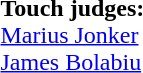<table width=100% style="font-size: 100%">
<tr>
<td><br><strong>Touch judges:</strong>
<br> <a href='#'>Marius Jonker</a>
<br> <a href='#'>James Bolabiu</a></td>
</tr>
</table>
